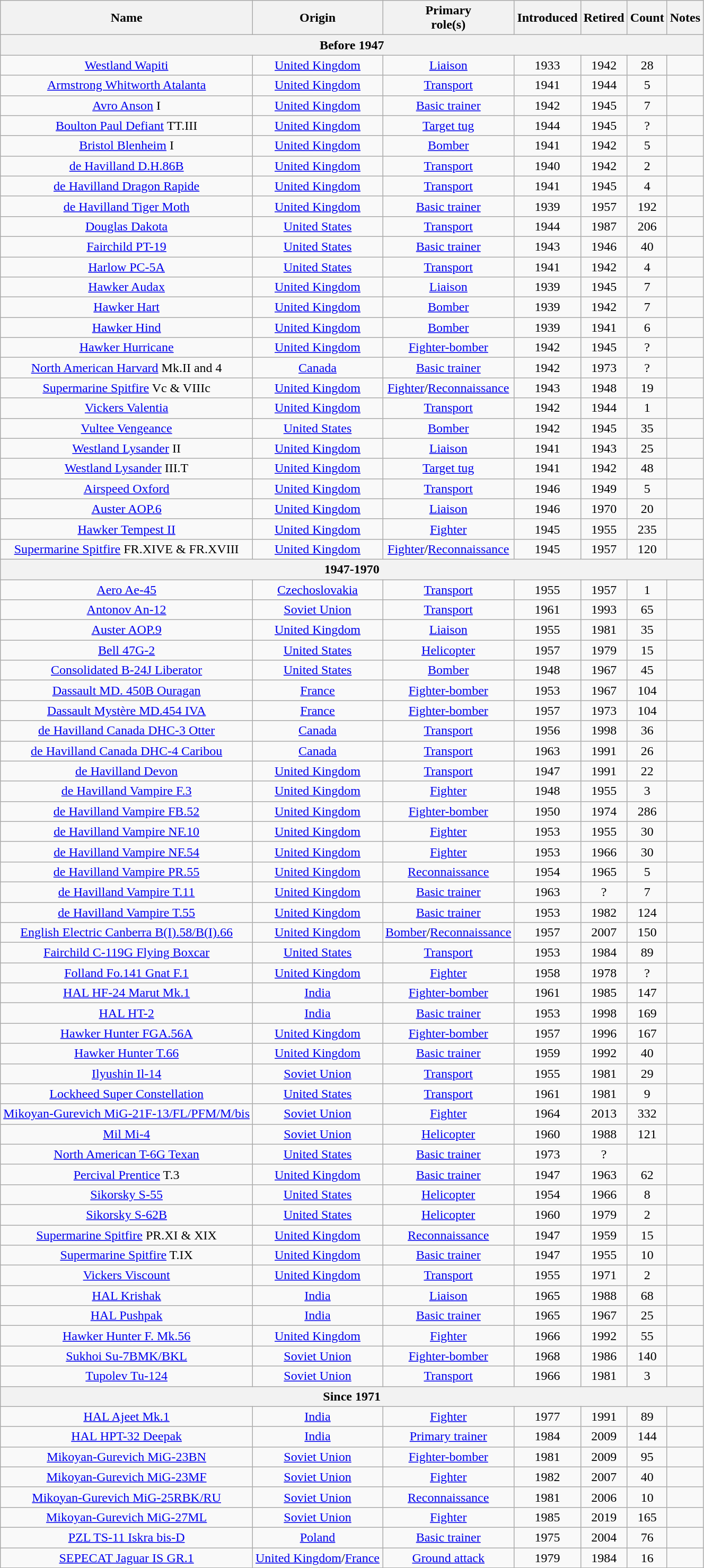<table class="wikitable sortable" style="text-align:center;"style="font-size: 85%">
<tr>
<th>Name</th>
<th>Origin</th>
<th>Primary<br>role(s)</th>
<th>Introduced</th>
<th>Retired</th>
<th>Count</th>
<th>Notes</th>
</tr>
<tr>
<th colspan="7">Before 1947</th>
</tr>
<tr>
<td><a href='#'>Westland Wapiti</a></td>
<td><a href='#'>United Kingdom</a></td>
<td><a href='#'>Liaison</a></td>
<td>1933</td>
<td>1942</td>
<td>28</td>
<td></td>
</tr>
<tr>
<td><a href='#'>Armstrong Whitworth Atalanta</a></td>
<td><a href='#'>United Kingdom</a></td>
<td><a href='#'>Transport</a></td>
<td>1941</td>
<td>1944</td>
<td>5</td>
<td></td>
</tr>
<tr>
<td><a href='#'>Avro Anson</a> I</td>
<td><a href='#'>United Kingdom</a></td>
<td><a href='#'>Basic trainer</a></td>
<td>1942</td>
<td>1945</td>
<td>7</td>
<td></td>
</tr>
<tr>
<td><a href='#'>Boulton Paul Defiant</a> TT.III</td>
<td><a href='#'>United Kingdom</a></td>
<td><a href='#'>Target tug</a></td>
<td>1944</td>
<td>1945</td>
<td>?</td>
<td></td>
</tr>
<tr>
<td><a href='#'>Bristol Blenheim</a> I</td>
<td><a href='#'>United Kingdom</a></td>
<td><a href='#'>Bomber</a></td>
<td>1941</td>
<td>1942</td>
<td>5</td>
<td></td>
</tr>
<tr>
<td><a href='#'>de Havilland D.H.86B</a></td>
<td><a href='#'>United Kingdom</a></td>
<td><a href='#'>Transport</a></td>
<td>1940</td>
<td>1942</td>
<td>2</td>
<td></td>
</tr>
<tr>
<td><a href='#'>de Havilland Dragon Rapide</a></td>
<td><a href='#'>United Kingdom</a></td>
<td><a href='#'>Transport</a></td>
<td>1941</td>
<td>1945</td>
<td>4</td>
<td></td>
</tr>
<tr>
<td><a href='#'>de Havilland Tiger Moth</a></td>
<td><a href='#'>United Kingdom</a></td>
<td><a href='#'>Basic trainer</a></td>
<td>1939</td>
<td>1957</td>
<td>192</td>
<td></td>
</tr>
<tr>
<td><a href='#'>Douglas Dakota</a></td>
<td><a href='#'>United States</a></td>
<td><a href='#'>Transport</a></td>
<td>1944</td>
<td>1987</td>
<td>206</td>
<td></td>
</tr>
<tr>
<td><a href='#'>Fairchild PT-19</a></td>
<td><a href='#'>United States</a></td>
<td><a href='#'>Basic trainer</a></td>
<td>1943</td>
<td>1946</td>
<td>40</td>
<td></td>
</tr>
<tr>
<td><a href='#'>Harlow PC-5A</a></td>
<td><a href='#'>United States</a></td>
<td><a href='#'>Transport</a></td>
<td>1941</td>
<td>1942</td>
<td>4</td>
<td></td>
</tr>
<tr>
<td><a href='#'>Hawker Audax</a></td>
<td><a href='#'>United Kingdom</a></td>
<td><a href='#'>Liaison</a></td>
<td>1939</td>
<td>1945</td>
<td>7</td>
<td></td>
</tr>
<tr>
<td><a href='#'>Hawker Hart</a></td>
<td><a href='#'>United Kingdom</a></td>
<td><a href='#'>Bomber</a></td>
<td>1939</td>
<td>1942</td>
<td>7</td>
<td></td>
</tr>
<tr>
<td><a href='#'>Hawker Hind</a></td>
<td><a href='#'>United Kingdom</a></td>
<td><a href='#'>Bomber</a></td>
<td>1939</td>
<td>1941</td>
<td>6</td>
<td></td>
</tr>
<tr>
<td><a href='#'>Hawker Hurricane</a></td>
<td><a href='#'>United Kingdom</a></td>
<td><a href='#'>Fighter-bomber</a></td>
<td>1942</td>
<td>1945</td>
<td>?</td>
<td></td>
</tr>
<tr>
<td><a href='#'>North American Harvard</a> Mk.II and 4</td>
<td><a href='#'>Canada</a></td>
<td><a href='#'>Basic trainer</a></td>
<td>1942</td>
<td>1973</td>
<td>?</td>
<td></td>
</tr>
<tr>
<td><a href='#'>Supermarine Spitfire</a> Vc & VIIIc</td>
<td><a href='#'>United Kingdom</a></td>
<td><a href='#'>Fighter</a>/<a href='#'>Reconnaissance</a></td>
<td>1943</td>
<td>1948</td>
<td>19</td>
<td></td>
</tr>
<tr>
<td><a href='#'>Vickers Valentia</a></td>
<td><a href='#'>United Kingdom</a></td>
<td><a href='#'>Transport</a></td>
<td>1942</td>
<td>1944</td>
<td>1</td>
<td></td>
</tr>
<tr>
<td><a href='#'>Vultee Vengeance</a></td>
<td><a href='#'>United States</a></td>
<td><a href='#'>Bomber</a></td>
<td>1942</td>
<td>1945</td>
<td>35</td>
<td></td>
</tr>
<tr>
<td><a href='#'>Westland Lysander</a> II</td>
<td><a href='#'>United Kingdom</a></td>
<td><a href='#'>Liaison</a></td>
<td>1941</td>
<td>1943</td>
<td>25</td>
<td></td>
</tr>
<tr>
<td><a href='#'>Westland Lysander</a> III.T</td>
<td><a href='#'>United Kingdom</a></td>
<td><a href='#'>Target tug</a></td>
<td>1941</td>
<td>1942</td>
<td>48</td>
<td></td>
</tr>
<tr>
<td><a href='#'>Airspeed Oxford</a></td>
<td><a href='#'>United Kingdom</a></td>
<td><a href='#'>Transport</a></td>
<td>1946</td>
<td>1949</td>
<td>5</td>
<td></td>
</tr>
<tr>
<td><a href='#'>Auster AOP.6</a></td>
<td><a href='#'>United Kingdom</a></td>
<td><a href='#'>Liaison</a></td>
<td>1946</td>
<td>1970</td>
<td>20</td>
<td></td>
</tr>
<tr>
<td><a href='#'>Hawker Tempest II</a></td>
<td><a href='#'>United Kingdom</a></td>
<td><a href='#'>Fighter</a></td>
<td>1945</td>
<td>1955</td>
<td>235</td>
<td></td>
</tr>
<tr>
<td><a href='#'>Supermarine Spitfire</a> FR.XIVE & FR.XVIII</td>
<td><a href='#'>United Kingdom</a></td>
<td><a href='#'>Fighter</a>/<a href='#'>Reconnaissance</a></td>
<td>1945</td>
<td>1957</td>
<td>120</td>
<td></td>
</tr>
<tr>
<th colspan="7">1947-1970</th>
</tr>
<tr>
<td><a href='#'>Aero Ae-45</a></td>
<td><a href='#'>Czechoslovakia</a></td>
<td><a href='#'>Transport</a></td>
<td>1955</td>
<td>1957</td>
<td>1</td>
<td></td>
</tr>
<tr>
<td><a href='#'>Antonov An-12</a></td>
<td><a href='#'>Soviet Union</a></td>
<td><a href='#'>Transport</a></td>
<td>1961</td>
<td>1993</td>
<td>65</td>
<td></td>
</tr>
<tr>
<td><a href='#'>Auster AOP.9</a></td>
<td><a href='#'>United Kingdom</a></td>
<td><a href='#'>Liaison</a></td>
<td>1955</td>
<td>1981</td>
<td>35</td>
<td></td>
</tr>
<tr>
<td><a href='#'>Bell 47G-2</a></td>
<td><a href='#'>United States</a></td>
<td><a href='#'>Helicopter</a></td>
<td>1957</td>
<td>1979</td>
<td>15</td>
<td></td>
</tr>
<tr>
<td><a href='#'>Consolidated B-24J Liberator</a></td>
<td><a href='#'>United States</a></td>
<td><a href='#'>Bomber</a></td>
<td>1948</td>
<td>1967</td>
<td>45</td>
<td></td>
</tr>
<tr>
<td><a href='#'>Dassault MD. 450B Ouragan</a></td>
<td><a href='#'>France</a></td>
<td><a href='#'>Fighter-bomber</a></td>
<td>1953</td>
<td>1967</td>
<td>104</td>
<td></td>
</tr>
<tr>
<td><a href='#'>Dassault Mystère MD.454 IVA</a></td>
<td><a href='#'>France</a></td>
<td><a href='#'>Fighter-bomber</a></td>
<td>1957</td>
<td>1973</td>
<td>104</td>
<td></td>
</tr>
<tr>
<td><a href='#'>de Havilland Canada DHC-3 Otter</a></td>
<td><a href='#'>Canada</a></td>
<td><a href='#'>Transport</a></td>
<td>1956</td>
<td>1998</td>
<td>36</td>
<td></td>
</tr>
<tr>
<td><a href='#'>de Havilland Canada DHC-4 Caribou</a></td>
<td><a href='#'>Canada</a></td>
<td><a href='#'>Transport</a></td>
<td>1963</td>
<td>1991</td>
<td>26</td>
<td></td>
</tr>
<tr>
<td><a href='#'>de Havilland Devon</a></td>
<td><a href='#'>United Kingdom</a></td>
<td><a href='#'>Transport</a></td>
<td>1947</td>
<td>1991</td>
<td>22</td>
<td></td>
</tr>
<tr>
<td><a href='#'>de Havilland Vampire F.3</a></td>
<td><a href='#'>United Kingdom</a></td>
<td><a href='#'>Fighter</a></td>
<td>1948</td>
<td>1955</td>
<td>3</td>
<td></td>
</tr>
<tr>
<td><a href='#'>de Havilland Vampire FB.52</a></td>
<td><a href='#'>United Kingdom</a></td>
<td><a href='#'>Fighter-bomber</a></td>
<td>1950</td>
<td>1974</td>
<td>286</td>
<td></td>
</tr>
<tr>
<td><a href='#'>de Havilland Vampire NF.10</a></td>
<td><a href='#'>United Kingdom</a></td>
<td><a href='#'>Fighter</a></td>
<td>1953</td>
<td>1955</td>
<td>30</td>
<td></td>
</tr>
<tr>
<td><a href='#'>de Havilland Vampire NF.54</a></td>
<td><a href='#'>United Kingdom</a></td>
<td><a href='#'>Fighter</a></td>
<td>1953</td>
<td>1966</td>
<td>30</td>
<td></td>
</tr>
<tr>
<td><a href='#'>de Havilland Vampire PR.55</a></td>
<td><a href='#'>United Kingdom</a></td>
<td><a href='#'>Reconnaissance</a></td>
<td>1954</td>
<td>1965</td>
<td>5</td>
<td></td>
</tr>
<tr>
<td><a href='#'>de Havilland Vampire T.11</a></td>
<td><a href='#'>United Kingdom</a></td>
<td><a href='#'>Basic trainer</a></td>
<td>1963</td>
<td>?</td>
<td>7</td>
<td></td>
</tr>
<tr>
<td><a href='#'>de Havilland Vampire T.55</a></td>
<td><a href='#'>United Kingdom</a></td>
<td><a href='#'>Basic trainer</a></td>
<td>1953</td>
<td>1982</td>
<td>124</td>
<td></td>
</tr>
<tr>
<td><a href='#'>English Electric Canberra B(I).58/B(I).66</a></td>
<td><a href='#'>United Kingdom</a></td>
<td><a href='#'>Bomber</a>/<a href='#'>Reconnaissance</a></td>
<td>1957</td>
<td>2007</td>
<td>150</td>
<td></td>
</tr>
<tr>
<td><a href='#'>Fairchild C-119G Flying Boxcar</a></td>
<td><a href='#'>United States</a></td>
<td><a href='#'>Transport</a></td>
<td>1953</td>
<td>1984</td>
<td>89</td>
<td></td>
</tr>
<tr>
<td><a href='#'>Folland Fo.141 Gnat F.1</a></td>
<td><a href='#'>United Kingdom</a></td>
<td><a href='#'>Fighter</a></td>
<td>1958</td>
<td>1978</td>
<td>?</td>
<td></td>
</tr>
<tr>
<td><a href='#'>HAL HF-24 Marut Mk.1</a></td>
<td><a href='#'>India</a></td>
<td><a href='#'>Fighter-bomber</a></td>
<td>1961</td>
<td>1985</td>
<td>147</td>
<td></td>
</tr>
<tr>
<td><a href='#'>HAL HT-2</a></td>
<td><a href='#'>India</a></td>
<td><a href='#'>Basic trainer</a></td>
<td>1953</td>
<td>1998</td>
<td>169</td>
<td></td>
</tr>
<tr>
<td><a href='#'>Hawker Hunter FGA.56A</a></td>
<td><a href='#'>United Kingdom</a></td>
<td><a href='#'>Fighter-bomber</a></td>
<td>1957</td>
<td>1996</td>
<td>167</td>
<td></td>
</tr>
<tr>
<td><a href='#'>Hawker Hunter T.66</a></td>
<td><a href='#'>United Kingdom</a></td>
<td><a href='#'>Basic trainer</a></td>
<td>1959</td>
<td>1992</td>
<td>40</td>
<td></td>
</tr>
<tr>
<td><a href='#'>Ilyushin Il-14</a></td>
<td><a href='#'>Soviet Union</a></td>
<td><a href='#'>Transport</a></td>
<td>1955</td>
<td>1981</td>
<td>29</td>
<td></td>
</tr>
<tr>
<td><a href='#'>Lockheed Super Constellation</a></td>
<td><a href='#'>United States</a></td>
<td><a href='#'>Transport</a></td>
<td>1961</td>
<td>1981</td>
<td>9</td>
<td></td>
</tr>
<tr>
<td><a href='#'>Mikoyan-Gurevich MiG-21F-13/FL/PFM/M/bis</a></td>
<td><a href='#'>Soviet Union</a></td>
<td><a href='#'>Fighter</a></td>
<td>1964</td>
<td>2013</td>
<td>332</td>
<td></td>
</tr>
<tr>
<td><a href='#'>Mil Mi-4</a></td>
<td><a href='#'>Soviet Union</a></td>
<td><a href='#'>Helicopter</a></td>
<td>1960</td>
<td>1988</td>
<td>121</td>
<td></td>
</tr>
<tr>
<td><a href='#'>North American T-6G Texan</a></td>
<td><a href='#'>United States</a></td>
<td><a href='#'>Basic trainer</a></td>
<td>1973</td>
<td>?</td>
<td></td>
</tr>
<tr>
<td><a href='#'>Percival Prentice</a> T.3</td>
<td><a href='#'>United Kingdom</a></td>
<td><a href='#'>Basic trainer</a></td>
<td>1947</td>
<td>1963</td>
<td>62</td>
<td></td>
</tr>
<tr>
<td><a href='#'>Sikorsky S-55</a></td>
<td><a href='#'>United States</a></td>
<td><a href='#'>Helicopter</a></td>
<td>1954</td>
<td>1966</td>
<td>8</td>
<td></td>
</tr>
<tr>
<td><a href='#'>Sikorsky S-62B</a></td>
<td><a href='#'>United States</a></td>
<td><a href='#'>Helicopter</a></td>
<td>1960</td>
<td>1979</td>
<td>2</td>
<td></td>
</tr>
<tr>
<td><a href='#'>Supermarine Spitfire</a> PR.XI & XIX</td>
<td><a href='#'>United Kingdom</a></td>
<td><a href='#'>Reconnaissance</a></td>
<td>1947</td>
<td>1959</td>
<td>15</td>
<td></td>
</tr>
<tr>
<td><a href='#'>Supermarine Spitfire</a> T.IX</td>
<td><a href='#'>United Kingdom</a></td>
<td><a href='#'>Basic trainer</a></td>
<td>1947</td>
<td>1955</td>
<td>10</td>
<td></td>
</tr>
<tr>
<td><a href='#'>Vickers Viscount</a></td>
<td><a href='#'>United Kingdom</a></td>
<td><a href='#'>Transport</a></td>
<td>1955</td>
<td>1971</td>
<td>2</td>
<td></td>
</tr>
<tr>
<td><a href='#'>HAL Krishak</a></td>
<td><a href='#'>India</a></td>
<td><a href='#'>Liaison</a></td>
<td>1965</td>
<td>1988</td>
<td>68</td>
<td></td>
</tr>
<tr>
<td><a href='#'>HAL Pushpak</a></td>
<td><a href='#'>India</a></td>
<td><a href='#'>Basic trainer</a></td>
<td>1965</td>
<td>1967</td>
<td>25</td>
<td></td>
</tr>
<tr>
<td><a href='#'>Hawker Hunter F. Mk.56</a></td>
<td><a href='#'>United Kingdom</a></td>
<td><a href='#'>Fighter</a></td>
<td>1966</td>
<td>1992</td>
<td>55</td>
<td></td>
</tr>
<tr>
<td><a href='#'>Sukhoi Su-7BMK/BKL</a></td>
<td><a href='#'>Soviet Union</a></td>
<td><a href='#'>Fighter-bomber</a></td>
<td>1968</td>
<td>1986</td>
<td>140</td>
<td></td>
</tr>
<tr>
<td><a href='#'>Tupolev Tu-124</a></td>
<td><a href='#'>Soviet Union</a></td>
<td><a href='#'>Transport</a></td>
<td>1966</td>
<td>1981</td>
<td>3</td>
<td></td>
</tr>
<tr>
<th colspan="7">Since 1971</th>
</tr>
<tr>
<td><a href='#'>HAL Ajeet Mk.1</a></td>
<td><a href='#'>India</a></td>
<td><a href='#'>Fighter</a></td>
<td>1977</td>
<td>1991</td>
<td>89</td>
<td></td>
</tr>
<tr>
<td><a href='#'>HAL HPT-32 Deepak</a></td>
<td><a href='#'>India</a></td>
<td><a href='#'>Primary trainer</a></td>
<td>1984</td>
<td>2009</td>
<td>144</td>
<td></td>
</tr>
<tr>
<td><a href='#'>Mikoyan-Gurevich MiG-23BN</a></td>
<td><a href='#'>Soviet Union</a></td>
<td><a href='#'>Fighter-bomber</a></td>
<td>1981</td>
<td>2009</td>
<td>95</td>
<td></td>
</tr>
<tr>
<td><a href='#'>Mikoyan-Gurevich MiG-23MF</a></td>
<td><a href='#'>Soviet Union</a></td>
<td><a href='#'>Fighter</a></td>
<td>1982</td>
<td>2007</td>
<td>40</td>
<td></td>
</tr>
<tr>
<td><a href='#'>Mikoyan-Gurevich MiG-25RBK/RU</a></td>
<td><a href='#'>Soviet Union</a></td>
<td><a href='#'>Reconnaissance</a></td>
<td>1981</td>
<td>2006</td>
<td>10</td>
<td></td>
</tr>
<tr>
<td><a href='#'>Mikoyan-Gurevich MiG-27ML</a></td>
<td><a href='#'>Soviet Union</a></td>
<td><a href='#'>Fighter</a></td>
<td>1985</td>
<td>2019</td>
<td>165</td>
<td></td>
</tr>
<tr>
<td><a href='#'>PZL TS-11 Iskra bis-D</a></td>
<td><a href='#'>Poland</a></td>
<td><a href='#'>Basic trainer</a></td>
<td>1975</td>
<td>2004</td>
<td>76</td>
<td></td>
</tr>
<tr>
<td><a href='#'>SEPECAT Jaguar IS GR.1</a></td>
<td><a href='#'>United Kingdom</a>/<a href='#'>France</a></td>
<td><a href='#'>Ground attack</a></td>
<td>1979</td>
<td>1984</td>
<td>16</td>
<td></td>
</tr>
</table>
